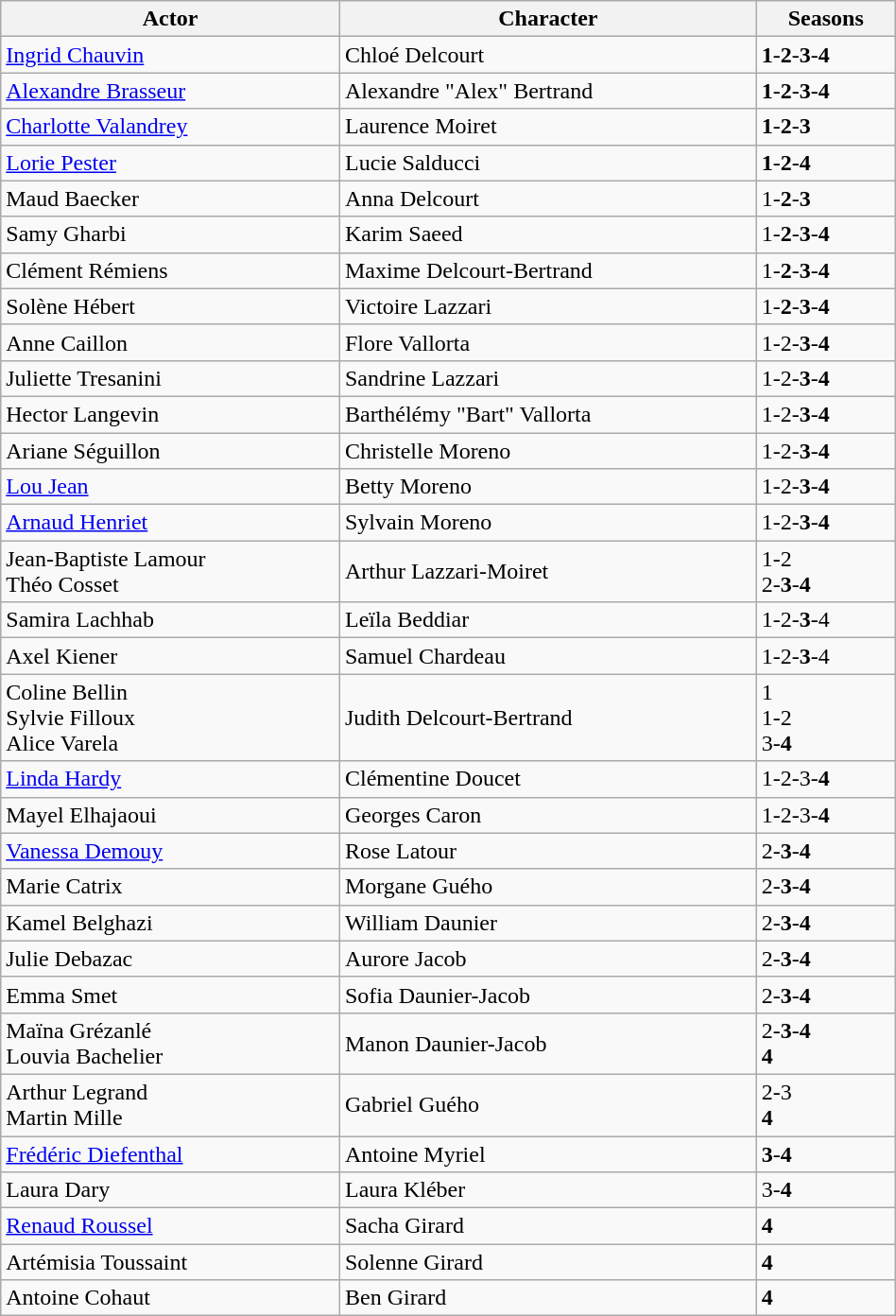<table class="wikitable sortable" style="width:50%;" style="text-align:center;">
<tr>
<th>Actor</th>
<th>Character</th>
<th>Seasons</th>
</tr>
<tr>
<td><a href='#'>Ingrid Chauvin</a></td>
<td>Chloé Delcourt</td>
<td><strong>1</strong>-<strong>2</strong>-<strong>3</strong>-<strong>4</strong></td>
</tr>
<tr>
<td><a href='#'>Alexandre Brasseur</a></td>
<td>Alexandre "Alex" Bertrand</td>
<td><strong>1</strong>-<strong>2</strong>-<strong>3</strong>-<strong>4</strong></td>
</tr>
<tr>
<td><a href='#'>Charlotte Valandrey</a></td>
<td>Laurence Moiret</td>
<td><strong>1</strong>-<strong>2</strong>-<strong>3</strong></td>
</tr>
<tr>
<td><a href='#'>Lorie Pester</a></td>
<td>Lucie Salducci</td>
<td><strong>1</strong>-<strong>2</strong>-<strong>4</strong></td>
</tr>
<tr>
<td>Maud Baecker</td>
<td>Anna Delcourt</td>
<td>1-<strong>2</strong>-<strong>3</strong></td>
</tr>
<tr>
<td>Samy Gharbi</td>
<td>Karim Saeed</td>
<td>1-<strong>2</strong>-<strong>3</strong>-<strong>4</strong></td>
</tr>
<tr>
<td>Clément Rémiens</td>
<td>Maxime Delcourt-Bertrand</td>
<td>1-<strong>2</strong>-<strong>3</strong>-<strong>4</strong></td>
</tr>
<tr>
<td>Solène Hébert</td>
<td>Victoire Lazzari</td>
<td>1-<strong>2</strong>-<strong>3</strong>-<strong>4</strong></td>
</tr>
<tr>
<td>Anne Caillon</td>
<td>Flore Vallorta</td>
<td>1-2-<strong>3</strong>-<strong>4</strong></td>
</tr>
<tr>
<td>Juliette Tresanini</td>
<td>Sandrine Lazzari</td>
<td>1-2-<strong>3</strong>-<strong>4</strong></td>
</tr>
<tr>
<td>Hector Langevin</td>
<td>Barthélémy "Bart" Vallorta</td>
<td>1-2-<strong>3</strong>-<strong>4</strong></td>
</tr>
<tr>
<td>Ariane Séguillon</td>
<td>Christelle Moreno</td>
<td>1-2-<strong>3</strong>-<strong>4</strong></td>
</tr>
<tr>
<td><a href='#'>Lou Jean</a></td>
<td>Betty Moreno</td>
<td>1-2-<strong>3</strong>-<strong>4</strong></td>
</tr>
<tr>
<td><a href='#'>Arnaud Henriet</a></td>
<td>Sylvain Moreno</td>
<td>1-2-<strong>3</strong>-<strong>4</strong></td>
</tr>
<tr>
<td>Jean-Baptiste Lamour<br>Théo Cosset</td>
<td>Arthur Lazzari-Moiret</td>
<td>1-2<br>2-<strong>3</strong>-<strong>4</strong></td>
</tr>
<tr>
<td>Samira Lachhab</td>
<td>Leïla Beddiar</td>
<td>1-2-<strong>3</strong>-4</td>
</tr>
<tr>
<td>Axel Kiener</td>
<td>Samuel Chardeau</td>
<td>1-2-<strong>3</strong>-4</td>
</tr>
<tr>
<td>Coline Bellin<br>Sylvie Filloux<br>Alice Varela</td>
<td>Judith Delcourt-Bertrand</td>
<td>1<br>1-2<br>3-<strong>4</strong></td>
</tr>
<tr>
<td><a href='#'>Linda Hardy</a></td>
<td>Clémentine Doucet</td>
<td>1-2-3-<strong>4</strong></td>
</tr>
<tr>
<td>Mayel Elhajaoui</td>
<td>Georges Caron</td>
<td>1-2-3-<strong>4</strong></td>
</tr>
<tr>
<td><a href='#'>Vanessa Demouy</a></td>
<td>Rose Latour</td>
<td>2-<strong>3</strong>-<strong>4</strong></td>
</tr>
<tr>
<td>Marie Catrix</td>
<td>Morgane Guého</td>
<td>2-<strong>3</strong>-<strong>4</strong></td>
</tr>
<tr>
<td>Kamel Belghazi</td>
<td>William Daunier</td>
<td>2-<strong>3</strong>-<strong>4</strong></td>
</tr>
<tr>
<td>Julie Debazac</td>
<td>Aurore Jacob</td>
<td>2-<strong>3</strong>-<strong>4</strong></td>
</tr>
<tr>
<td>Emma Smet</td>
<td>Sofia Daunier-Jacob</td>
<td>2-<strong>3</strong>-<strong>4</strong></td>
</tr>
<tr>
<td>Maïna Grézanlé<br>Louvia Bachelier</td>
<td>Manon Daunier-Jacob</td>
<td>2-<strong>3</strong>-<strong>4</strong><br><strong>4</strong></td>
</tr>
<tr>
<td>Arthur Legrand<br>Martin Mille</td>
<td>Gabriel Guého</td>
<td>2-3<br><strong>4</strong></td>
</tr>
<tr>
<td><a href='#'>Frédéric Diefenthal</a></td>
<td>Antoine Myriel</td>
<td><strong>3</strong>-<strong>4</strong></td>
</tr>
<tr>
<td>Laura Dary</td>
<td>Laura Kléber</td>
<td>3-<strong>4</strong></td>
</tr>
<tr>
<td><a href='#'>Renaud Roussel</a></td>
<td>Sacha Girard</td>
<td><strong>4</strong></td>
</tr>
<tr>
<td>Artémisia Toussaint</td>
<td>Solenne Girard</td>
<td><strong>4</strong></td>
</tr>
<tr>
<td>Antoine Cohaut</td>
<td>Ben Girard</td>
<td><strong>4</strong></td>
</tr>
</table>
